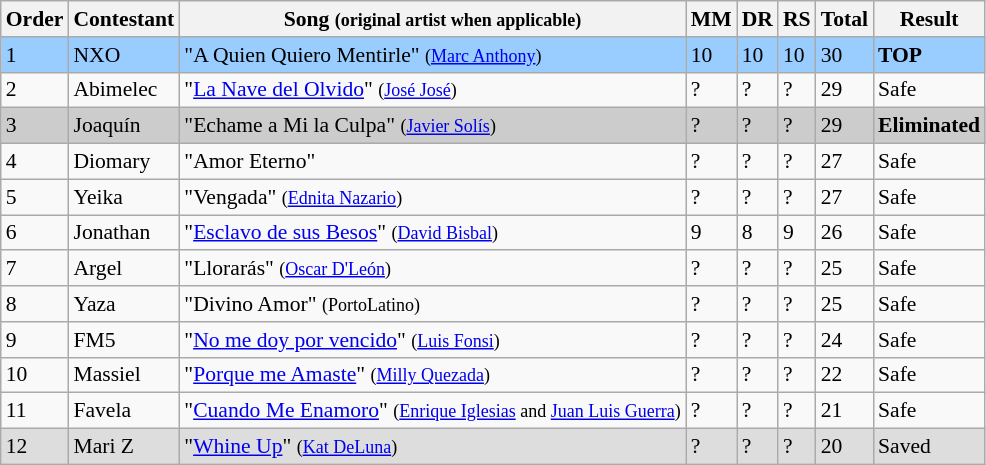<table class="wikitable" style="font-size:90%;">
<tr>
<th>Order</th>
<th>Contestant</th>
<th>Song <small>(original artist when applicable)</small></th>
<th>MM</th>
<th>DR</th>
<th>RS</th>
<th>Total</th>
<th>Result</th>
</tr>
<tr style="background:#9cf;">
<td>1</td>
<td>NXO</td>
<td>"A Quien Quiero Mentirle" <small>(<a href='#'>Marc Anthony</a>)</small></td>
<td>10</td>
<td>10</td>
<td>10</td>
<td>30</td>
<td><strong>TOP</strong></td>
</tr>
<tr>
<td>2</td>
<td>Abimelec</td>
<td>"<a href='#'>La Nave del Olvido</a>" <small>(<a href='#'>José José</a>)</small></td>
<td>?</td>
<td>?</td>
<td>?</td>
<td>29</td>
<td>Safe</td>
</tr>
<tr style="background:#ccc;">
<td>3</td>
<td>Joaquín</td>
<td>"Echame a Mi la Culpa" <small>(<a href='#'>Javier Solís</a>)</small></td>
<td>?</td>
<td>?</td>
<td>?</td>
<td>29</td>
<td><strong>Eliminated</strong></td>
</tr>
<tr>
<td>4</td>
<td>Diomary</td>
<td>"Amor Eterno"</td>
<td>?</td>
<td>?</td>
<td>?</td>
<td>27</td>
<td>Safe</td>
</tr>
<tr>
<td>5</td>
<td>Yeika</td>
<td>"Vengada" <small>(<a href='#'>Ednita Nazario</a>)</small></td>
<td>?</td>
<td>?</td>
<td>?</td>
<td>27</td>
<td>Safe</td>
</tr>
<tr>
<td>6</td>
<td>Jonathan</td>
<td>"<a href='#'>Esclavo de sus Besos</a>" <small>(<a href='#'>David Bisbal</a>)</small></td>
<td>9</td>
<td>8</td>
<td>9</td>
<td>26</td>
<td>Safe</td>
</tr>
<tr>
<td>7</td>
<td>Argel</td>
<td>"Llorarás" <small>(<a href='#'>Oscar D'León</a>)</small></td>
<td>?</td>
<td>?</td>
<td>?</td>
<td>25</td>
<td>Safe</td>
</tr>
<tr>
<td>8</td>
<td>Yaza</td>
<td>"Divino Amor" <small>(PortoLatino)</small></td>
<td>?</td>
<td>?</td>
<td>?</td>
<td>25</td>
<td>Safe</td>
</tr>
<tr>
<td>9</td>
<td>FM5</td>
<td>"<a href='#'>No me doy por vencido</a>" <small>(<a href='#'>Luis Fonsi</a>)</small></td>
<td>?</td>
<td>?</td>
<td>?</td>
<td>24</td>
<td>Safe</td>
</tr>
<tr>
<td>10</td>
<td>Massiel</td>
<td>"<a href='#'>Porque me Amaste</a>" <small>(<a href='#'>Milly Quezada</a>)</small></td>
<td>?</td>
<td>?</td>
<td>?</td>
<td>22</td>
<td>Safe</td>
</tr>
<tr>
<td>11</td>
<td>Favela</td>
<td>"<a href='#'>Cuando Me Enamoro</a>" <small>(<a href='#'>Enrique Iglesias</a> and <a href='#'>Juan Luis Guerra</a>)</small></td>
<td>?</td>
<td>?</td>
<td>?</td>
<td>21</td>
<td>Safe</td>
</tr>
<tr style="background:#ddd;">
<td>12</td>
<td>Mari Z</td>
<td>"<a href='#'>Whine Up</a>" <small>(<a href='#'>Kat DeLuna</a>)</small></td>
<td>?</td>
<td>?</td>
<td>?</td>
<td>20</td>
<td>Saved</td>
</tr>
</table>
